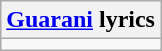<table class="wikitable">
<tr>
<th><a href='#'>Guarani</a> lyrics</th>
</tr>
<tr style="vertical-align:top; text-align:center; white-space:nowrap;">
<td></td>
</tr>
</table>
